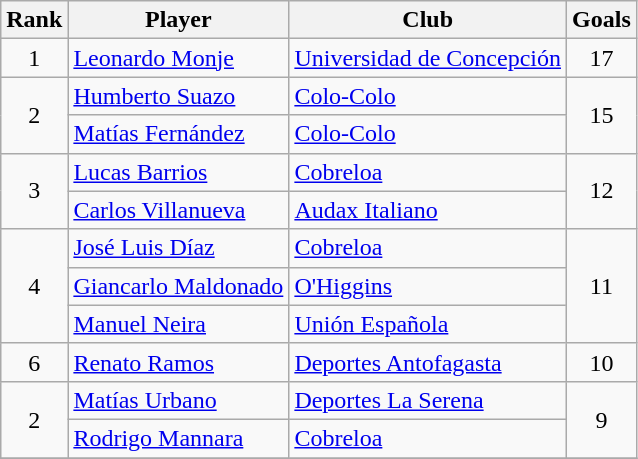<table class="wikitable" style="text-align:center">
<tr>
<th>Rank</th>
<th>Player</th>
<th>Club</th>
<th>Goals</th>
</tr>
<tr>
<td>1</td>
<td align="left"> <a href='#'>Leonardo Monje</a></td>
<td align="left"><a href='#'>Universidad de Concepción</a></td>
<td>17</td>
</tr>
<tr>
<td rowspan="2">2</td>
<td align="left"> <a href='#'>Humberto Suazo</a></td>
<td align="left"><a href='#'>Colo-Colo</a></td>
<td rowspan="2">15</td>
</tr>
<tr>
<td align="left"> <a href='#'>Matías Fernández</a></td>
<td align="left"><a href='#'>Colo-Colo</a></td>
</tr>
<tr>
<td rowspan="2">3</td>
<td align="left"> <a href='#'>Lucas Barrios</a></td>
<td align="left"><a href='#'>Cobreloa</a></td>
<td rowspan="2">12</td>
</tr>
<tr>
<td align="left"> <a href='#'>Carlos Villanueva</a></td>
<td align="left"><a href='#'>Audax Italiano</a></td>
</tr>
<tr>
<td rowspan="3">4</td>
<td align="left"> <a href='#'>José Luis Díaz</a></td>
<td align="left"><a href='#'>Cobreloa</a></td>
<td rowspan="3">11</td>
</tr>
<tr>
<td align="left"> <a href='#'>Giancarlo Maldonado</a></td>
<td align="left"><a href='#'>O'Higgins</a></td>
</tr>
<tr>
<td align="left"> <a href='#'>Manuel Neira</a></td>
<td align="left"><a href='#'>Unión Española</a></td>
</tr>
<tr>
<td>6</td>
<td align="left"> <a href='#'>Renato Ramos</a></td>
<td align="left"><a href='#'>Deportes Antofagasta</a></td>
<td>10</td>
</tr>
<tr>
<td rowspan="2">2</td>
<td align="left"> <a href='#'>Matías Urbano</a></td>
<td align="left"><a href='#'>Deportes La Serena</a></td>
<td rowspan="2">9</td>
</tr>
<tr>
<td align="left"> <a href='#'>Rodrigo Mannara</a></td>
<td align="left"><a href='#'>Cobreloa</a></td>
</tr>
<tr>
</tr>
</table>
